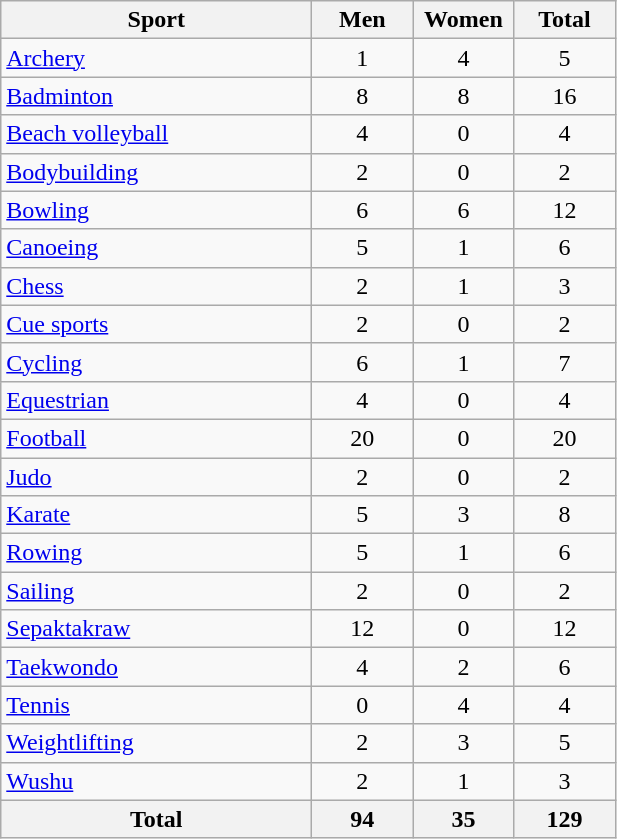<table class="wikitable" style="text-align:center">
<tr>
<th width=200>Sport</th>
<th width=60>Men</th>
<th width=60>Women</th>
<th width=60>Total</th>
</tr>
<tr>
<td align=left><a href='#'>Archery</a></td>
<td>1</td>
<td>4</td>
<td>5</td>
</tr>
<tr>
<td align=left><a href='#'>Badminton</a></td>
<td>8</td>
<td>8</td>
<td>16</td>
</tr>
<tr>
<td align=left><a href='#'>Beach volleyball</a></td>
<td>4</td>
<td>0</td>
<td>4</td>
</tr>
<tr>
<td align=left><a href='#'>Bodybuilding</a></td>
<td>2</td>
<td>0</td>
<td>2</td>
</tr>
<tr>
<td align=left><a href='#'>Bowling</a></td>
<td>6</td>
<td>6</td>
<td>12</td>
</tr>
<tr>
<td align=left><a href='#'>Canoeing</a></td>
<td>5</td>
<td>1</td>
<td>6</td>
</tr>
<tr>
<td align=left><a href='#'>Chess</a></td>
<td>2</td>
<td>1</td>
<td>3</td>
</tr>
<tr>
<td align=left><a href='#'>Cue sports</a></td>
<td>2</td>
<td>0</td>
<td>2</td>
</tr>
<tr>
<td align=left><a href='#'>Cycling</a></td>
<td>6</td>
<td>1</td>
<td>7</td>
</tr>
<tr>
<td align=left><a href='#'>Equestrian</a></td>
<td>4</td>
<td>0</td>
<td>4</td>
</tr>
<tr>
<td align=left><a href='#'>Football</a></td>
<td>20</td>
<td>0</td>
<td>20</td>
</tr>
<tr>
<td align=left><a href='#'>Judo</a></td>
<td>2</td>
<td>0</td>
<td>2</td>
</tr>
<tr>
<td align=left><a href='#'>Karate</a></td>
<td>5</td>
<td>3</td>
<td>8</td>
</tr>
<tr>
<td align=left><a href='#'>Rowing</a></td>
<td>5</td>
<td>1</td>
<td>6</td>
</tr>
<tr>
<td align=left><a href='#'>Sailing</a></td>
<td>2</td>
<td>0</td>
<td>2</td>
</tr>
<tr>
<td align=left><a href='#'>Sepaktakraw</a></td>
<td>12</td>
<td>0</td>
<td>12</td>
</tr>
<tr>
<td align=left><a href='#'>Taekwondo</a></td>
<td>4</td>
<td>2</td>
<td>6</td>
</tr>
<tr>
<td align=left><a href='#'>Tennis</a></td>
<td>0</td>
<td>4</td>
<td>4</td>
</tr>
<tr>
<td align=left><a href='#'>Weightlifting</a></td>
<td>2</td>
<td>3</td>
<td>5</td>
</tr>
<tr>
<td align=left><a href='#'>Wushu</a></td>
<td>2</td>
<td>1</td>
<td>3</td>
</tr>
<tr>
<th>Total</th>
<th>94</th>
<th>35</th>
<th>129</th>
</tr>
</table>
